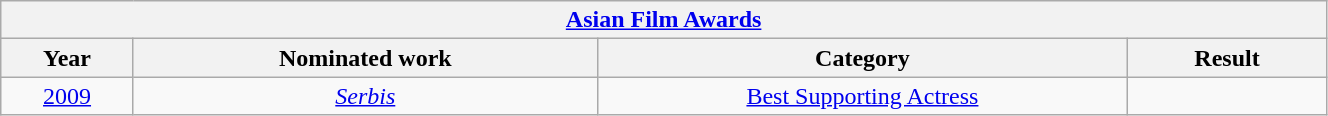<table class="wikitable sortable" style="width:70%;">
<tr>
<th colspan="4" style="text-align:center;"><a href='#'>Asian Film Awards</a></th>
</tr>
<tr>
<th style="width:10%;">Year</th>
<th style="width:35%;">Nominated work</th>
<th style="width:40%;">Category</th>
<th style="width:15%;">Result</th>
</tr>
<tr>
<td style="text-align:center;"><a href='#'>2009</a></td>
<td style="text-align:center;"><em><a href='#'>Serbis</a></em></td>
<td style="text-align:center;"><a href='#'>Best Supporting Actress</a></td>
<td></td>
</tr>
</table>
